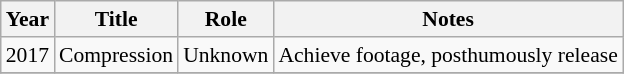<table class="wikitable" style="font-size: 90%;">
<tr>
<th>Year</th>
<th>Title</th>
<th>Role</th>
<th>Notes</th>
</tr>
<tr>
<td>2017</td>
<td>Compression</td>
<td>Unknown</td>
<td>Achieve footage, posthumously release</td>
</tr>
<tr>
</tr>
</table>
